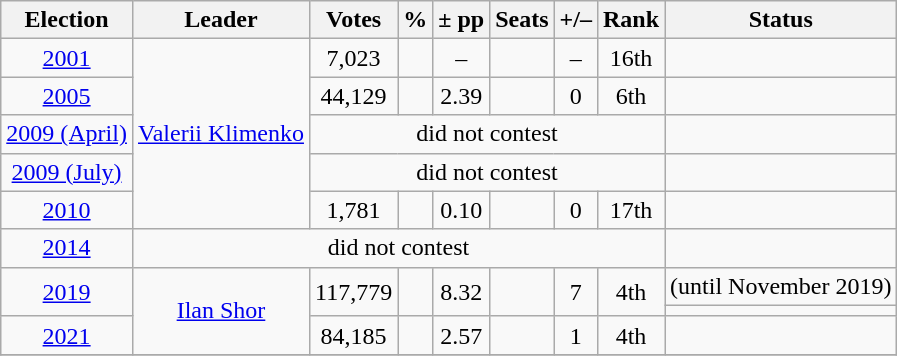<table class=wikitable style=text-align:center>
<tr>
<th>Election</th>
<th>Leader</th>
<th>Votes</th>
<th>%</th>
<th>± pp</th>
<th>Seats</th>
<th>+/–</th>
<th>Rank</th>
<th>Status</th>
</tr>
<tr>
<td><a href='#'>2001</a></td>
<td rowspan=5><a href='#'>Valerii Klimenko</a></td>
<td>7,023</td>
<td></td>
<td>–</td>
<td></td>
<td>–</td>
<td>16th</td>
<td></td>
</tr>
<tr>
<td><a href='#'>2005</a></td>
<td>44,129</td>
<td></td>
<td> 2.39</td>
<td></td>
<td> 0</td>
<td> 6th</td>
<td></td>
</tr>
<tr>
<td><a href='#'>2009 (April)</a></td>
<td colspan="6">did not contest</td>
<td></td>
</tr>
<tr>
<td><a href='#'>2009 (July)</a></td>
<td colspan="6">did not contest</td>
<td></td>
</tr>
<tr>
<td><a href='#'>2010</a></td>
<td>1,781</td>
<td></td>
<td> 0.10</td>
<td></td>
<td> 0</td>
<td> 17th</td>
<td></td>
</tr>
<tr>
<td><a href='#'>2014</a></td>
<td colspan="7">did not contest</td>
<td></td>
</tr>
<tr>
<td rowspan="2"><a href='#'>2019</a></td>
<td rowspan="3"><a href='#'>Ilan Shor</a></td>
<td rowspan="2">117,779</td>
<td rowspan="2"></td>
<td rowspan="2"> 8.32</td>
<td rowspan="2"></td>
<td rowspan="2"> 7</td>
<td rowspan="2"> 4th</td>
<td> (until November 2019)</td>
</tr>
<tr>
<td></td>
</tr>
<tr>
<td><a href='#'>2021</a></td>
<td>84,185</td>
<td></td>
<td> 2.57</td>
<td></td>
<td> 1</td>
<td> 4th</td>
<td></td>
</tr>
<tr>
</tr>
</table>
